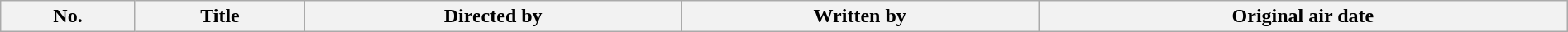<table class="wikitable plainrowheaders" style="width:100%; background:#fff;">
<tr>
<th style="background:#;">No.</th>
<th style="background:#;">Title</th>
<th style="background:#;">Directed by</th>
<th style="background:#;">Written by</th>
<th style="background:#;">Original air date<br>




























</th>
</tr>
</table>
